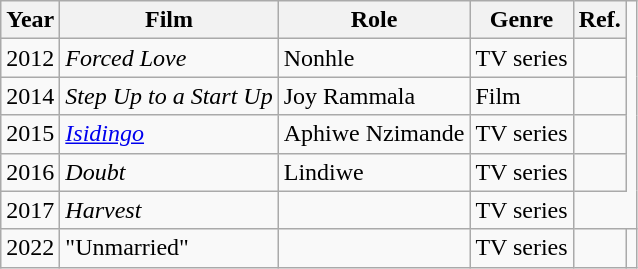<table class="wikitable">
<tr>
<th>Year</th>
<th>Film</th>
<th>Role</th>
<th>Genre</th>
<th>Ref.</th>
</tr>
<tr>
<td>2012</td>
<td><em>Forced Love</em></td>
<td>Nonhle</td>
<td>TV series</td>
<td></td>
</tr>
<tr>
<td>2014</td>
<td><em>Step Up to a Start Up</em></td>
<td>Joy Rammala</td>
<td>Film</td>
<td></td>
</tr>
<tr>
<td>2015</td>
<td><em><a href='#'>Isidingo</a></em></td>
<td>Aphiwe Nzimande</td>
<td>TV series</td>
<td></td>
</tr>
<tr>
<td>2016</td>
<td><em>Doubt</em></td>
<td>Lindiwe</td>
<td>TV series</td>
<td></td>
</tr>
<tr>
<td>2017</td>
<td><em>Harvest</em></td>
<td></td>
<td>TV series</td>
</tr>
<tr>
<td>2022</td>
<td>"Unmarried"</td>
<td></td>
<td>TV series</td>
<td></td>
<td></td>
</tr>
</table>
